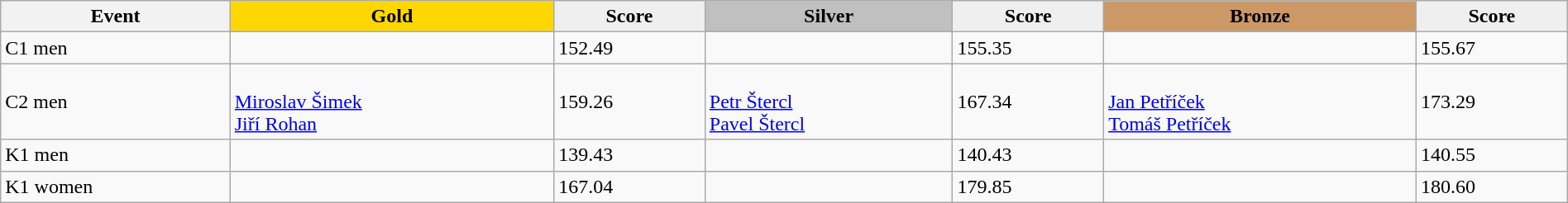<table class="wikitable" width=100%>
<tr>
<th>Event</th>
<td align=center bgcolor="gold"><strong>Gold</strong></td>
<td align=center bgcolor="EFEFEF"><strong>Score</strong></td>
<td align=center bgcolor="silver"><strong>Silver</strong></td>
<td align=center bgcolor="EFEFEF"><strong>Score</strong></td>
<td align=center bgcolor="CC9966"><strong>Bronze</strong></td>
<td align=center bgcolor="EFEFEF"><strong>Score</strong></td>
</tr>
<tr>
<td>C1 men</td>
<td></td>
<td>152.49</td>
<td></td>
<td>155.35</td>
<td></td>
<td>155.67</td>
</tr>
<tr>
<td>C2 men</td>
<td><br><a href='#'>Miroslav Šimek</a><br><a href='#'>Jiří Rohan</a></td>
<td>159.26</td>
<td><br><a href='#'>Petr Štercl</a><br><a href='#'>Pavel Štercl</a></td>
<td>167.34</td>
<td><br><a href='#'>Jan Petříček</a><br><a href='#'>Tomáš Petříček</a></td>
<td>173.29</td>
</tr>
<tr>
<td>K1 men</td>
<td></td>
<td>139.43</td>
<td></td>
<td>140.43</td>
<td></td>
<td>140.55</td>
</tr>
<tr>
<td>K1 women</td>
<td></td>
<td>167.04</td>
<td></td>
<td>179.85</td>
<td></td>
<td>180.60</td>
</tr>
</table>
